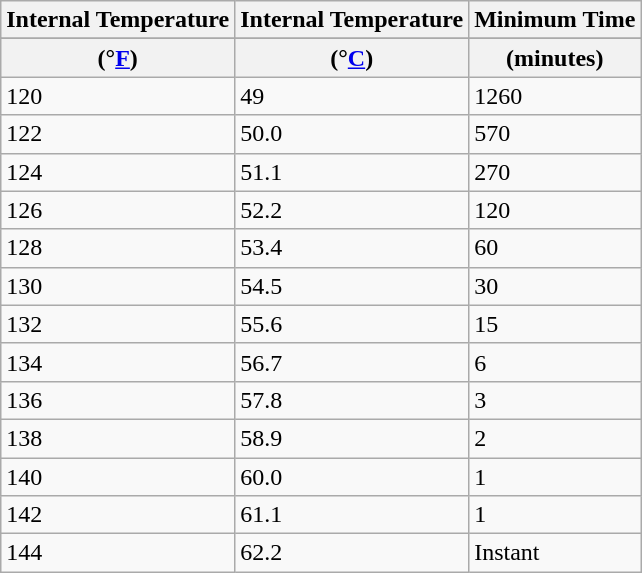<table class="wikitable">
<tr>
<th>Internal Temperature</th>
<th>Internal Temperature</th>
<th>Minimum Time</th>
</tr>
<tr>
</tr>
<tr>
<th>(°<a href='#'>F</a>)</th>
<th>(°<a href='#'>C</a>)</th>
<th>(minutes)</th>
</tr>
<tr>
<td>120</td>
<td>49</td>
<td>1260</td>
</tr>
<tr>
<td>122</td>
<td>50.0</td>
<td>570</td>
</tr>
<tr>
<td>124</td>
<td>51.1</td>
<td>270</td>
</tr>
<tr>
<td>126</td>
<td>52.2</td>
<td>120</td>
</tr>
<tr>
<td>128</td>
<td>53.4</td>
<td>60</td>
</tr>
<tr>
<td>130</td>
<td>54.5</td>
<td>30</td>
</tr>
<tr>
<td>132</td>
<td>55.6</td>
<td>15</td>
</tr>
<tr>
<td>134</td>
<td>56.7</td>
<td>6</td>
</tr>
<tr>
<td>136</td>
<td>57.8</td>
<td>3</td>
</tr>
<tr>
<td>138</td>
<td>58.9</td>
<td>2</td>
</tr>
<tr>
<td>140</td>
<td>60.0</td>
<td>1</td>
</tr>
<tr>
<td>142</td>
<td>61.1</td>
<td>1</td>
</tr>
<tr>
<td>144</td>
<td>62.2</td>
<td>Instant</td>
</tr>
</table>
